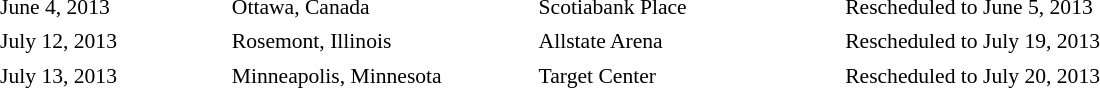<table cellpadding="2" style="border:0 solid darkgrey; font-size:90%">
<tr>
<th style="width:150px;"></th>
<th style="width:200px;"></th>
<th style="width:200px;"></th>
<th style="width:700px;"></th>
</tr>
<tr border="0">
</tr>
<tr>
<td>June 4, 2013</td>
<td>Ottawa, Canada</td>
<td>Scotiabank Place</td>
<td>Rescheduled to June 5, 2013</td>
</tr>
<tr>
<td>July 12, 2013</td>
<td>Rosemont, Illinois</td>
<td>Allstate Arena</td>
<td>Rescheduled to July 19, 2013</td>
</tr>
<tr>
<td>July 13, 2013</td>
<td>Minneapolis, Minnesota</td>
<td>Target Center</td>
<td>Rescheduled to July 20, 2013</td>
</tr>
<tr>
</tr>
</table>
